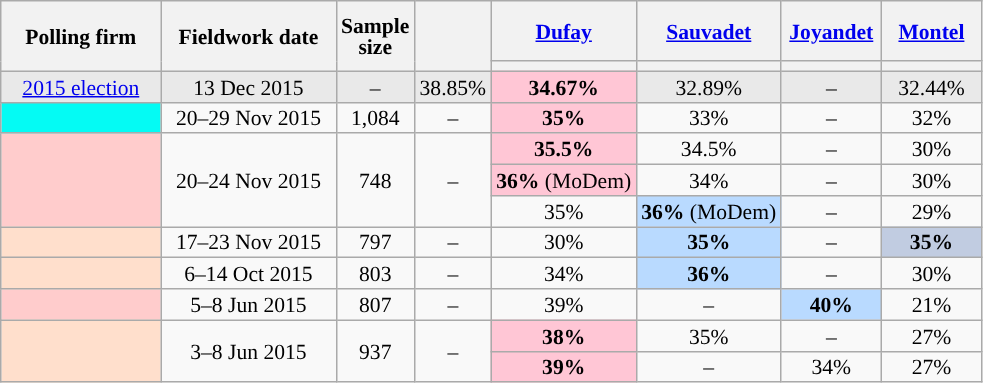<table class="wikitable sortable" style="text-align:center;font-size:90%;line-height:14px;">
<tr style="height:40px;">
<th style="width:100px;" rowspan="2">Polling firm</th>
<th style="width:110px;" rowspan="2">Fieldwork date</th>
<th style="width:35px;" rowspan="2">Sample<br>size</th>
<th style="width:30px;" rowspan="2"></th>
<th class="unsortable" style="width:60px;"><a href='#'>Dufay</a><br></th>
<th class="unsortable" style="width:60px;"><a href='#'>Sauvadet</a><br></th>
<th class="unsortable" style="width:60px;"><a href='#'>Joyandet</a><br></th>
<th class="unsortable" style="width:60px;"><a href='#'>Montel</a><br></th>
</tr>
<tr>
<th style="background:"></th>
<th style="background:"></th>
<th style="background:"></th>
<th style="background:"></th>
</tr>
<tr style="background:#E9E9E9;">
<td><a href='#'>2015 election</a></td>
<td data-sort-value="2015-12-13">13 Dec 2015</td>
<td>–</td>
<td>38.85%</td>
<td style="background:#FFC6D5;"><strong>34.67%</strong></td>
<td>32.89%</td>
<td>–</td>
<td>32.44%</td>
</tr>
<tr>
<td style="background:#04FBF4;"></td>
<td data-sort-value="2015-11-29">20–29 Nov 2015</td>
<td>1,084</td>
<td>–</td>
<td style="background:#FFC6D5;"><strong>35%</strong></td>
<td>33%</td>
<td>–</td>
<td>32%</td>
</tr>
<tr>
<td rowspan="3" style="background:#FFCCCC;"></td>
<td rowspan="3" data-sort-value="2015-11-24">20–24 Nov 2015</td>
<td rowspan="3">748</td>
<td rowspan="3">–</td>
<td style="background:#FFC6D5;"><strong>35.5%</strong></td>
<td>34.5%</td>
<td>–</td>
<td>30%</td>
</tr>
<tr>
<td style="background:#FFC6D5;"><strong>36%</strong> (MoDem)</td>
<td>34%</td>
<td>–</td>
<td>30%</td>
</tr>
<tr>
<td>35%</td>
<td style="background:#B9DAFF;"><strong>36%</strong> (MoDem)</td>
<td>–</td>
<td>29%</td>
</tr>
<tr>
<td style="background:#FFDFCC;"></td>
<td data-sort-value="2015-11-23">17–23 Nov 2015</td>
<td>797</td>
<td>–</td>
<td>30%</td>
<td style="background:#B9DAFF;"><strong>35%</strong></td>
<td>–</td>
<td style="background:#C1CCE1;"><strong>35%</strong></td>
</tr>
<tr>
<td style="background:#FFDFCC;"></td>
<td data-sort-value="2015-10-14">6–14 Oct 2015</td>
<td>803</td>
<td>–</td>
<td>34%</td>
<td style="background:#B9DAFF;"><strong>36%</strong></td>
<td>–</td>
<td>30%</td>
</tr>
<tr>
<td style="background:#FFCCCC;"></td>
<td data-sort-value="2015-06-08">5–8 Jun 2015</td>
<td>807</td>
<td>–</td>
<td>39%</td>
<td>–</td>
<td style="background:#B9DAFF;"><strong>40%</strong></td>
<td>21%</td>
</tr>
<tr>
<td rowspan="2" style="background:#FFDFCC;"></td>
<td rowspan="2" data-sort-value="2015-06-08">3–8 Jun 2015</td>
<td rowspan="2">937</td>
<td rowspan="2">–</td>
<td style="background:#FFC6D5;"><strong>38%</strong></td>
<td>35%</td>
<td>–</td>
<td>27%</td>
</tr>
<tr>
<td style="background:#FFC6D5;"><strong>39%</strong></td>
<td>–</td>
<td>34%</td>
<td>27%</td>
</tr>
</table>
